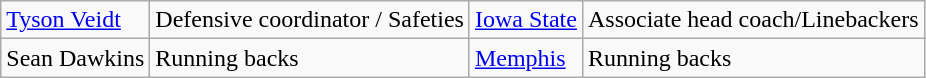<table class="wikitable">
<tr>
<td><a href='#'>Tyson Veidt</a></td>
<td>Defensive coordinator / Safeties</td>
<td><a href='#'>Iowa State</a></td>
<td>Associate head coach/Linebackers</td>
</tr>
<tr>
<td>Sean Dawkins </td>
<td>Running backs</td>
<td><a href='#'>Memphis</a></td>
<td>Running backs</td>
</tr>
</table>
